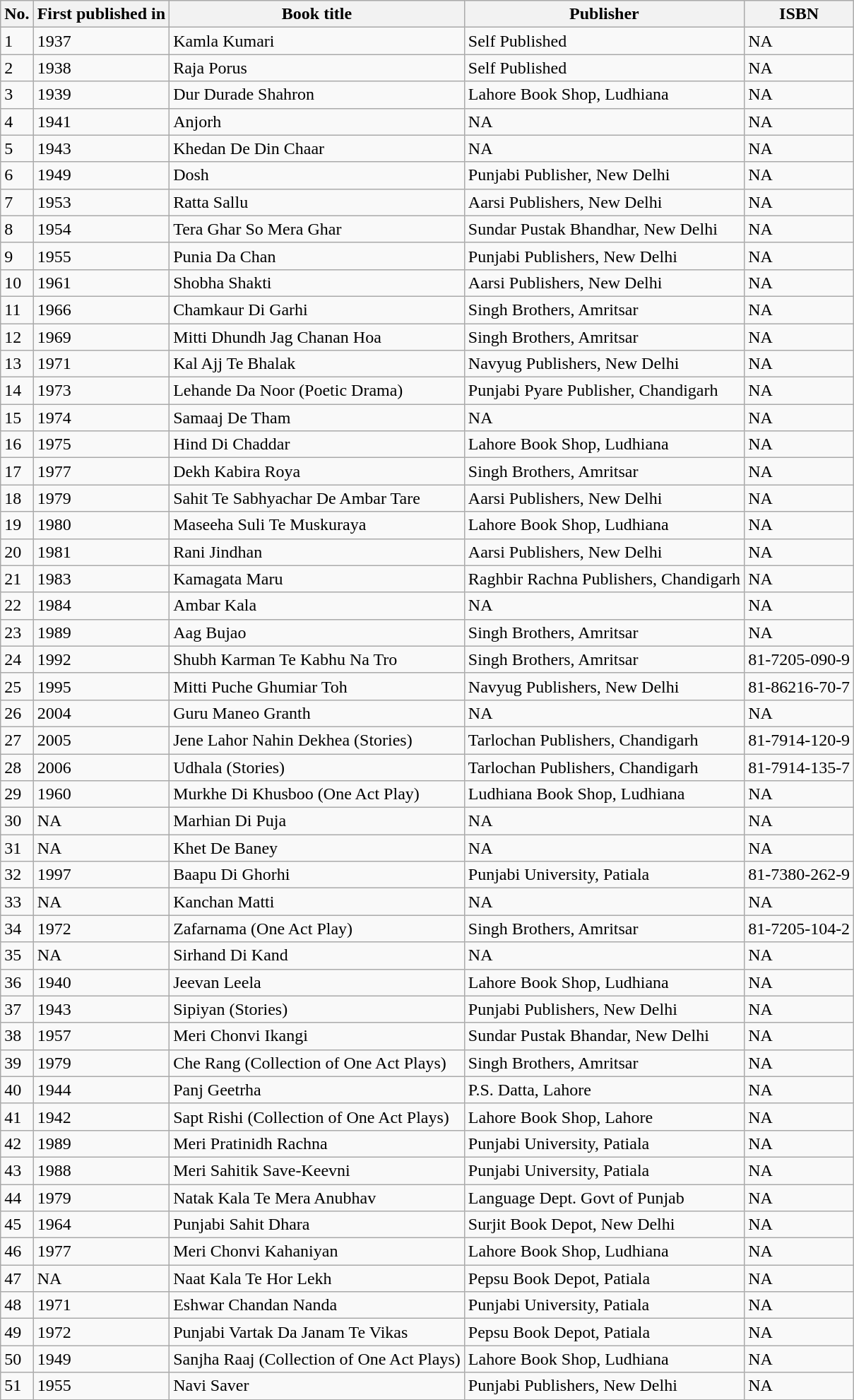<table class="wikitable sortable">
<tr>
<th>No.</th>
<th>First published in</th>
<th>Book title</th>
<th>Publisher</th>
<th>ISBN</th>
</tr>
<tr>
<td>1</td>
<td>1937</td>
<td>Kamla Kumari</td>
<td>Self Published</td>
<td>NA</td>
</tr>
<tr>
<td>2</td>
<td>1938</td>
<td>Raja Porus</td>
<td>Self Published</td>
<td>NA</td>
</tr>
<tr>
<td>3</td>
<td>1939</td>
<td>Dur Durade Shahron</td>
<td>Lahore Book Shop, Ludhiana</td>
<td>NA</td>
</tr>
<tr>
<td>4</td>
<td>1941</td>
<td>Anjorh</td>
<td>NA</td>
<td>NA</td>
</tr>
<tr>
<td>5</td>
<td>1943</td>
<td>Khedan De Din Chaar</td>
<td>NA</td>
<td>NA</td>
</tr>
<tr>
<td>6</td>
<td>1949</td>
<td>Dosh</td>
<td>Punjabi Publisher, New Delhi</td>
<td>NA</td>
</tr>
<tr>
<td>7</td>
<td>1953</td>
<td>Ratta Sallu</td>
<td>Aarsi Publishers, New Delhi</td>
<td>NA</td>
</tr>
<tr>
<td>8</td>
<td>1954</td>
<td>Tera Ghar So Mera Ghar</td>
<td>Sundar Pustak Bhandhar, New Delhi</td>
<td>NA</td>
</tr>
<tr>
<td>9</td>
<td>1955</td>
<td>Punia Da Chan</td>
<td>Punjabi Publishers, New Delhi</td>
<td>NA</td>
</tr>
<tr>
<td>10</td>
<td>1961</td>
<td>Shobha Shakti</td>
<td>Aarsi Publishers, New Delhi</td>
<td>NA</td>
</tr>
<tr>
<td>11</td>
<td>1966</td>
<td>Chamkaur Di Garhi</td>
<td>Singh Brothers, Amritsar</td>
<td>NA</td>
</tr>
<tr>
<td>12</td>
<td>1969</td>
<td>Mitti Dhundh Jag Chanan Hoa</td>
<td>Singh Brothers, Amritsar</td>
<td>NA</td>
</tr>
<tr>
<td>13</td>
<td>1971</td>
<td>Kal Ajj Te Bhalak</td>
<td>Navyug Publishers, New Delhi</td>
<td>NA</td>
</tr>
<tr>
<td>14</td>
<td>1973</td>
<td>Lehande Da Noor (Poetic Drama)</td>
<td>Punjabi Pyare Publisher, Chandigarh</td>
<td>NA</td>
</tr>
<tr>
<td>15</td>
<td>1974</td>
<td>Samaaj De Tham</td>
<td>NA</td>
<td>NA</td>
</tr>
<tr>
<td>16</td>
<td>1975</td>
<td>Hind Di Chaddar</td>
<td>Lahore Book Shop, Ludhiana</td>
<td>NA</td>
</tr>
<tr>
<td>17</td>
<td>1977</td>
<td>Dekh Kabira Roya</td>
<td>Singh Brothers, Amritsar</td>
<td>NA</td>
</tr>
<tr>
<td>18</td>
<td>1979</td>
<td>Sahit Te Sabhyachar De Ambar Tare</td>
<td>Aarsi Publishers, New Delhi</td>
<td>NA</td>
</tr>
<tr>
<td>19</td>
<td>1980</td>
<td>Maseeha Suli Te Muskuraya</td>
<td>Lahore Book Shop, Ludhiana</td>
<td>NA</td>
</tr>
<tr>
<td>20</td>
<td>1981</td>
<td>Rani Jindhan</td>
<td>Aarsi Publishers, New Delhi</td>
<td>NA</td>
</tr>
<tr>
<td>21</td>
<td>1983</td>
<td>Kamagata Maru</td>
<td>Raghbir Rachna Publishers, Chandigarh</td>
<td>NA</td>
</tr>
<tr>
<td>22</td>
<td>1984</td>
<td>Ambar Kala</td>
<td>NA</td>
<td>NA</td>
</tr>
<tr>
<td>23</td>
<td>1989</td>
<td>Aag Bujao</td>
<td>Singh Brothers, Amritsar</td>
<td>NA</td>
</tr>
<tr>
<td>24</td>
<td>1992</td>
<td>Shubh Karman Te Kabhu Na Tro</td>
<td>Singh Brothers, Amritsar</td>
<td>81-7205-090-9</td>
</tr>
<tr>
<td>25</td>
<td>1995</td>
<td>Mitti Puche Ghumiar Toh</td>
<td>Navyug Publishers, New Delhi</td>
<td>81-86216-70-7</td>
</tr>
<tr>
<td>26</td>
<td>2004</td>
<td>Guru Maneo Granth</td>
<td>NA</td>
<td>NA</td>
</tr>
<tr>
<td>27</td>
<td>2005</td>
<td>Jene Lahor Nahin Dekhea (Stories)</td>
<td>Tarlochan Publishers, Chandigarh</td>
<td>81-7914-120-9</td>
</tr>
<tr>
<td>28</td>
<td>2006</td>
<td>Udhala (Stories)</td>
<td>Tarlochan Publishers, Chandigarh</td>
<td>81-7914-135-7</td>
</tr>
<tr>
<td>29</td>
<td>1960</td>
<td>Murkhe Di Khusboo (One Act Play)</td>
<td>Ludhiana Book Shop, Ludhiana</td>
<td>NA</td>
</tr>
<tr>
<td>30</td>
<td>NA</td>
<td>Marhian Di Puja</td>
<td>NA</td>
<td>NA</td>
</tr>
<tr>
<td>31</td>
<td>NA</td>
<td>Khet De Baney</td>
<td>NA</td>
<td>NA</td>
</tr>
<tr>
<td>32</td>
<td>1997</td>
<td>Baapu Di Ghorhi</td>
<td>Punjabi University, Patiala</td>
<td>81-7380-262-9</td>
</tr>
<tr>
<td>33</td>
<td>NA</td>
<td>Kanchan Matti</td>
<td>NA</td>
<td>NA</td>
</tr>
<tr>
<td>34</td>
<td>1972</td>
<td>Zafarnama (One Act Play)</td>
<td>Singh Brothers, Amritsar</td>
<td>81-7205-104-2</td>
</tr>
<tr>
<td>35</td>
<td>NA</td>
<td>Sirhand Di Kand</td>
<td>NA</td>
<td>NA</td>
</tr>
<tr>
<td>36</td>
<td>1940</td>
<td>Jeevan Leela</td>
<td>Lahore Book Shop, Ludhiana</td>
<td>NA</td>
</tr>
<tr>
<td>37</td>
<td>1943</td>
<td>Sipiyan (Stories)</td>
<td>Punjabi Publishers, New Delhi</td>
<td>NA</td>
</tr>
<tr>
<td>38</td>
<td>1957</td>
<td>Meri Chonvi Ikangi</td>
<td>Sundar Pustak Bhandar, New Delhi</td>
<td>NA</td>
</tr>
<tr>
<td>39</td>
<td>1979</td>
<td>Che Rang (Collection of One Act Plays)</td>
<td>Singh Brothers, Amritsar</td>
<td>NA</td>
</tr>
<tr>
<td>40</td>
<td>1944</td>
<td>Panj Geetrha</td>
<td>P.S. Datta, Lahore</td>
<td>NA</td>
</tr>
<tr>
<td>41</td>
<td>1942</td>
<td>Sapt Rishi (Collection of One Act Plays)</td>
<td>Lahore Book Shop, Lahore</td>
<td>NA</td>
</tr>
<tr>
<td>42</td>
<td>1989</td>
<td>Meri Pratinidh Rachna</td>
<td>Punjabi University, Patiala</td>
<td>NA</td>
</tr>
<tr>
<td>43</td>
<td>1988</td>
<td>Meri Sahitik Save-Keevni</td>
<td>Punjabi University, Patiala</td>
<td>NA</td>
</tr>
<tr>
<td>44</td>
<td>1979</td>
<td>Natak Kala Te Mera Anubhav</td>
<td>Language Dept. Govt of Punjab</td>
<td>NA</td>
</tr>
<tr>
<td>45</td>
<td>1964</td>
<td>Punjabi Sahit Dhara</td>
<td>Surjit Book Depot, New Delhi</td>
<td>NA</td>
</tr>
<tr>
<td>46</td>
<td>1977</td>
<td>Meri Chonvi Kahaniyan</td>
<td>Lahore Book Shop, Ludhiana</td>
<td>NA</td>
</tr>
<tr>
<td>47</td>
<td>NA</td>
<td>Naat Kala Te Hor Lekh</td>
<td>Pepsu Book Depot, Patiala</td>
<td>NA</td>
</tr>
<tr>
<td>48</td>
<td>1971</td>
<td>Eshwar Chandan Nanda</td>
<td>Punjabi University, Patiala</td>
<td>NA</td>
</tr>
<tr>
<td>49</td>
<td>1972</td>
<td>Punjabi Vartak Da Janam Te Vikas</td>
<td>Pepsu Book Depot, Patiala</td>
<td>NA</td>
</tr>
<tr>
<td>50</td>
<td>1949</td>
<td>Sanjha Raaj (Collection of One Act Plays)</td>
<td>Lahore Book Shop, Ludhiana</td>
<td>NA</td>
</tr>
<tr>
<td>51</td>
<td>1955</td>
<td>Navi Saver</td>
<td>Punjabi Publishers, New Delhi</td>
<td>NA</td>
</tr>
</table>
